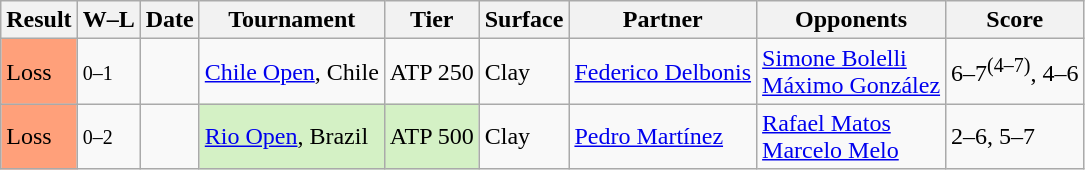<table class="sortable wikitable">
<tr>
<th>Result</th>
<th class="unsortable">W–L</th>
<th>Date</th>
<th>Tournament</th>
<th>Tier</th>
<th>Surface</th>
<th>Partner</th>
<th>Opponents</th>
<th class="unsortable">Score</th>
</tr>
<tr>
<td bgcolor=ffa07a>Loss</td>
<td><small>0–1</small></td>
<td><a href='#'></a></td>
<td><a href='#'>Chile Open</a>, Chile</td>
<td>ATP 250</td>
<td>Clay</td>
<td> <a href='#'>Federico Delbonis</a></td>
<td> <a href='#'>Simone Bolelli</a><br> <a href='#'>Máximo González</a></td>
<td>6–7<sup>(4–7)</sup>, 4–6</td>
</tr>
<tr>
<td bgcolor=ffa07a>Loss</td>
<td><small>0–2</small></td>
<td><a href='#'></a></td>
<td bgcolor=d4f1c5><a href='#'>Rio Open</a>, Brazil</td>
<td bgcolor=d4f1c5>ATP 500</td>
<td>Clay</td>
<td> <a href='#'>Pedro Martínez</a></td>
<td> <a href='#'>Rafael Matos</a><br> <a href='#'>Marcelo Melo</a></td>
<td>2–6, 5–7</td>
</tr>
</table>
